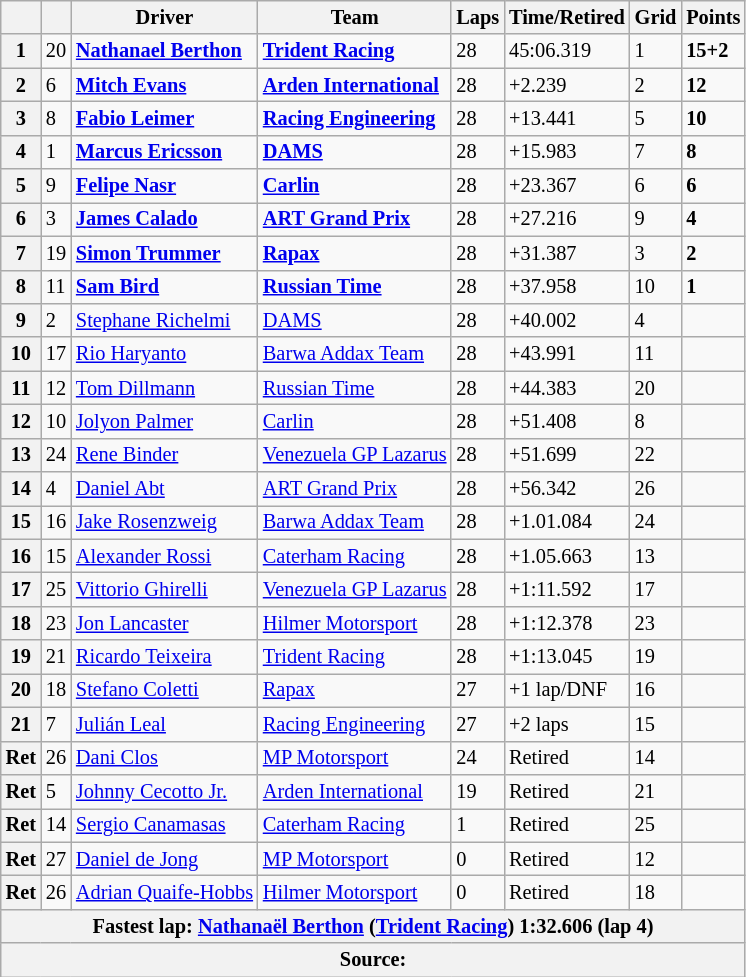<table class="wikitable" style="font-size:85%">
<tr>
<th></th>
<th></th>
<th>Driver</th>
<th>Team</th>
<th>Laps</th>
<th>Time/Retired</th>
<th>Grid</th>
<th>Points</th>
</tr>
<tr>
<th>1</th>
<td>20</td>
<td> <strong><a href='#'>Nathanael Berthon</a></strong></td>
<td><strong><a href='#'>Trident Racing</a></strong></td>
<td>28</td>
<td>45:06.319</td>
<td>1</td>
<td><strong>15+2</strong></td>
</tr>
<tr>
<th>2</th>
<td>6</td>
<td> <strong><a href='#'>Mitch Evans</a></strong></td>
<td><strong><a href='#'>Arden International</a></strong></td>
<td>28</td>
<td>+2.239</td>
<td>2</td>
<td><strong>12</strong></td>
</tr>
<tr>
<th>3</th>
<td>8</td>
<td> <strong><a href='#'>Fabio Leimer</a></strong></td>
<td><strong><a href='#'>Racing Engineering</a></strong></td>
<td>28</td>
<td>+13.441</td>
<td>5</td>
<td><strong>10</strong></td>
</tr>
<tr>
<th>4</th>
<td>1</td>
<td> <strong><a href='#'>Marcus Ericsson</a></strong></td>
<td><strong><a href='#'>DAMS</a></strong></td>
<td>28</td>
<td>+15.983</td>
<td>7</td>
<td><strong>8</strong></td>
</tr>
<tr>
<th>5</th>
<td>9</td>
<td> <strong><a href='#'>Felipe Nasr</a></strong></td>
<td><strong><a href='#'>Carlin</a></strong></td>
<td>28</td>
<td>+23.367</td>
<td>6</td>
<td><strong>6</strong></td>
</tr>
<tr>
<th>6</th>
<td>3</td>
<td> <strong><a href='#'>James Calado</a></strong></td>
<td><strong><a href='#'>ART Grand Prix</a></strong></td>
<td>28</td>
<td>+27.216</td>
<td>9</td>
<td><strong>4</strong></td>
</tr>
<tr>
<th>7</th>
<td>19</td>
<td> <strong><a href='#'>Simon Trummer</a></strong></td>
<td><strong><a href='#'>Rapax</a></strong></td>
<td>28</td>
<td>+31.387</td>
<td>3</td>
<td><strong>2</strong></td>
</tr>
<tr>
<th>8</th>
<td>11</td>
<td> <strong><a href='#'>Sam Bird</a></strong></td>
<td><strong><a href='#'>Russian Time</a></strong></td>
<td>28</td>
<td>+37.958</td>
<td>10</td>
<td><strong>1</strong></td>
</tr>
<tr>
<th>9</th>
<td>2</td>
<td> <a href='#'>Stephane Richelmi</a></td>
<td><a href='#'>DAMS</a></td>
<td>28</td>
<td>+40.002</td>
<td>4</td>
<td></td>
</tr>
<tr>
<th>10</th>
<td>17</td>
<td> <a href='#'>Rio Haryanto</a></td>
<td><a href='#'>Barwa Addax Team</a></td>
<td>28</td>
<td>+43.991</td>
<td>11</td>
<td></td>
</tr>
<tr>
<th>11</th>
<td>12</td>
<td> <a href='#'>Tom Dillmann</a></td>
<td><a href='#'>Russian Time</a></td>
<td>28</td>
<td>+44.383</td>
<td>20</td>
<td></td>
</tr>
<tr>
<th>12</th>
<td>10</td>
<td> <a href='#'>Jolyon Palmer</a></td>
<td><a href='#'>Carlin</a></td>
<td>28</td>
<td>+51.408</td>
<td>8</td>
<td></td>
</tr>
<tr>
<th>13</th>
<td>24</td>
<td> <a href='#'>Rene Binder</a></td>
<td><a href='#'>Venezuela GP Lazarus</a></td>
<td>28</td>
<td>+51.699</td>
<td>22</td>
<td></td>
</tr>
<tr>
<th>14</th>
<td>4</td>
<td> <a href='#'>Daniel Abt</a></td>
<td><a href='#'>ART Grand Prix</a></td>
<td>28</td>
<td>+56.342</td>
<td>26</td>
<td></td>
</tr>
<tr>
<th>15</th>
<td>16</td>
<td> <a href='#'>Jake Rosenzweig</a></td>
<td><a href='#'>Barwa Addax Team</a></td>
<td>28</td>
<td>+1.01.084</td>
<td>24</td>
<td></td>
</tr>
<tr>
<th>16</th>
<td>15</td>
<td> <a href='#'>Alexander Rossi</a></td>
<td><a href='#'>Caterham Racing</a></td>
<td>28</td>
<td>+1.05.663</td>
<td>13</td>
<td></td>
</tr>
<tr>
<th>17</th>
<td>25</td>
<td> <a href='#'>Vittorio Ghirelli</a></td>
<td><a href='#'>Venezuela GP Lazarus</a></td>
<td>28</td>
<td>+1:11.592</td>
<td>17</td>
<td></td>
</tr>
<tr>
<th>18</th>
<td>23</td>
<td> <a href='#'>Jon Lancaster</a></td>
<td><a href='#'>Hilmer Motorsport</a></td>
<td>28</td>
<td>+1:12.378</td>
<td>23</td>
<td></td>
</tr>
<tr>
<th>19</th>
<td>21</td>
<td> <a href='#'>Ricardo Teixeira</a></td>
<td><a href='#'>Trident Racing</a></td>
<td>28</td>
<td>+1:13.045</td>
<td>19</td>
<td></td>
</tr>
<tr>
<th>20</th>
<td>18</td>
<td> <a href='#'>Stefano Coletti</a></td>
<td><a href='#'>Rapax</a></td>
<td>27</td>
<td>+1 lap/DNF</td>
<td>16</td>
<td></td>
</tr>
<tr>
<th>21</th>
<td>7</td>
<td> <a href='#'>Julián Leal</a></td>
<td><a href='#'>Racing Engineering</a></td>
<td>27</td>
<td>+2 laps</td>
<td>15</td>
<td></td>
</tr>
<tr>
<th>Ret</th>
<td>26</td>
<td> <a href='#'>Dani Clos</a></td>
<td><a href='#'>MP Motorsport</a></td>
<td>24</td>
<td>Retired</td>
<td>14</td>
<td></td>
</tr>
<tr>
<th>Ret</th>
<td>5</td>
<td> <a href='#'>Johnny Cecotto Jr.</a></td>
<td><a href='#'>Arden International</a></td>
<td>19</td>
<td>Retired</td>
<td>21</td>
<td></td>
</tr>
<tr>
<th>Ret</th>
<td>14</td>
<td> <a href='#'>Sergio Canamasas</a></td>
<td><a href='#'>Caterham Racing</a></td>
<td>1</td>
<td>Retired</td>
<td>25</td>
<td></td>
</tr>
<tr>
<th>Ret</th>
<td>27</td>
<td> <a href='#'>Daniel de Jong</a></td>
<td><a href='#'>MP Motorsport</a></td>
<td>0</td>
<td>Retired</td>
<td>12</td>
<td></td>
</tr>
<tr>
<th>Ret</th>
<td>26</td>
<td> <a href='#'>Adrian Quaife-Hobbs</a></td>
<td><a href='#'>Hilmer Motorsport</a></td>
<td>0</td>
<td>Retired</td>
<td>18</td>
<td></td>
</tr>
<tr>
<th colspan=8>Fastest lap: <a href='#'>Nathanaël Berthon</a> (<a href='#'>Trident Racing</a>) 1:32.606 (lap 4)</th>
</tr>
<tr>
<th colspan="8">Source:</th>
</tr>
</table>
